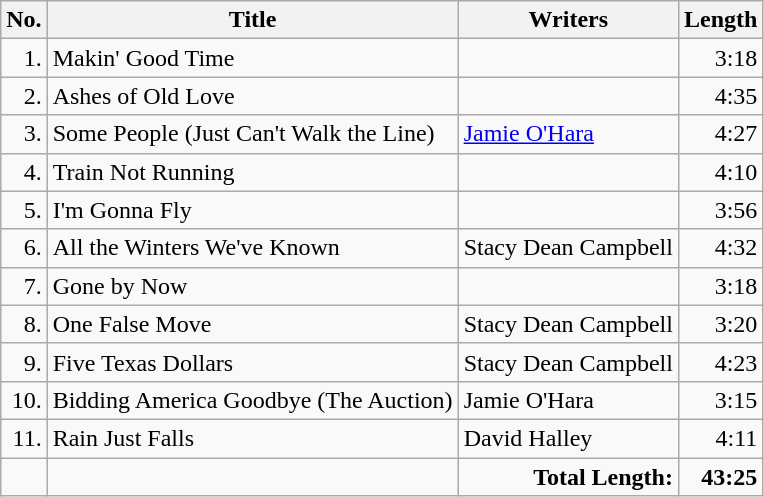<table class="wikitable">
<tr>
<th scope="col">No.</th>
<th scope="col">Title</th>
<th scope="col">Writers</th>
<th scope="col">Length</th>
</tr>
<tr>
<td align="right">1.</td>
<td>Makin' Good Time</td>
<td></td>
<td align="right">3:18</td>
</tr>
<tr>
<td align="right">2.</td>
<td>Ashes of Old Love</td>
<td></td>
<td align="right">4:35</td>
</tr>
<tr>
<td align="right">3.</td>
<td>Some People (Just Can't Walk the Line)</td>
<td><a href='#'>Jamie O'Hara</a></td>
<td align="right">4:27</td>
</tr>
<tr>
<td align="right">4.</td>
<td>Train Not Running</td>
<td></td>
<td align="right">4:10</td>
</tr>
<tr>
<td align="right">5.</td>
<td>I'm Gonna Fly</td>
<td></td>
<td align="right">3:56</td>
</tr>
<tr>
<td align="right">6.</td>
<td>All the Winters We've Known</td>
<td>Stacy Dean Campbell</td>
<td align="right">4:32</td>
</tr>
<tr>
<td align="right">7.</td>
<td>Gone by Now</td>
<td></td>
<td align="right">3:18</td>
</tr>
<tr>
<td align="right">8.</td>
<td>One False Move</td>
<td>Stacy Dean Campbell</td>
<td align="right">3:20</td>
</tr>
<tr>
<td align="right">9.</td>
<td>Five Texas Dollars</td>
<td>Stacy Dean Campbell</td>
<td align="right">4:23</td>
</tr>
<tr>
<td align="right">10.</td>
<td>Bidding America Goodbye (The Auction)</td>
<td>Jamie O'Hara</td>
<td align="right">3:15</td>
</tr>
<tr>
<td align="right">11.</td>
<td>Rain Just Falls</td>
<td>David Halley</td>
<td align="right">4:11</td>
</tr>
<tr>
<td></td>
<td></td>
<td align="right"><strong>Total Length:</strong></td>
<td align="right"><strong>43:25</strong></td>
</tr>
</table>
